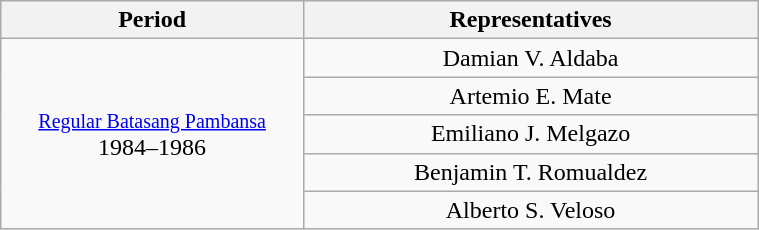<table class="wikitable" style="text-align:center; width:40%;">
<tr>
<th width="40%">Period</th>
<th>Representatives</th>
</tr>
<tr>
<td rowspan="5"><small><a href='#'>Regular Batasang Pambansa</a></small><br>1984–1986</td>
<td>Damian V. Aldaba</td>
</tr>
<tr>
<td>Artemio E. Mate</td>
</tr>
<tr>
<td>Emiliano J. Melgazo</td>
</tr>
<tr>
<td>Benjamin T. Romualdez</td>
</tr>
<tr>
<td>Alberto S. Veloso</td>
</tr>
</table>
